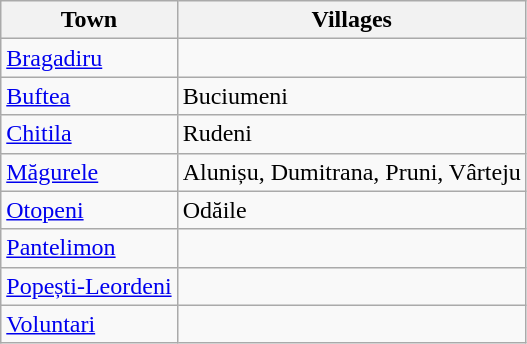<table class="wikitable">
<tr>
<th colspan=1>Town</th>
<th colspan=3>Villages</th>
</tr>
<tr>
<td><a href='#'>Bragadiru</a></td>
<td></td>
</tr>
<tr>
<td><a href='#'>Buftea</a></td>
<td>Buciumeni</td>
</tr>
<tr>
<td><a href='#'>Chitila</a></td>
<td>Rudeni</td>
</tr>
<tr>
<td><a href='#'>Măgurele</a></td>
<td>Alunișu, Dumitrana, Pruni, Vârteju</td>
</tr>
<tr>
<td><a href='#'>Otopeni</a></td>
<td>Odăile</td>
</tr>
<tr>
<td><a href='#'>Pantelimon</a></td>
<td></td>
</tr>
<tr>
<td><a href='#'>Popești-Leordeni</a></td>
<td></td>
</tr>
<tr>
<td><a href='#'>Voluntari</a></td>
<td></td>
</tr>
</table>
